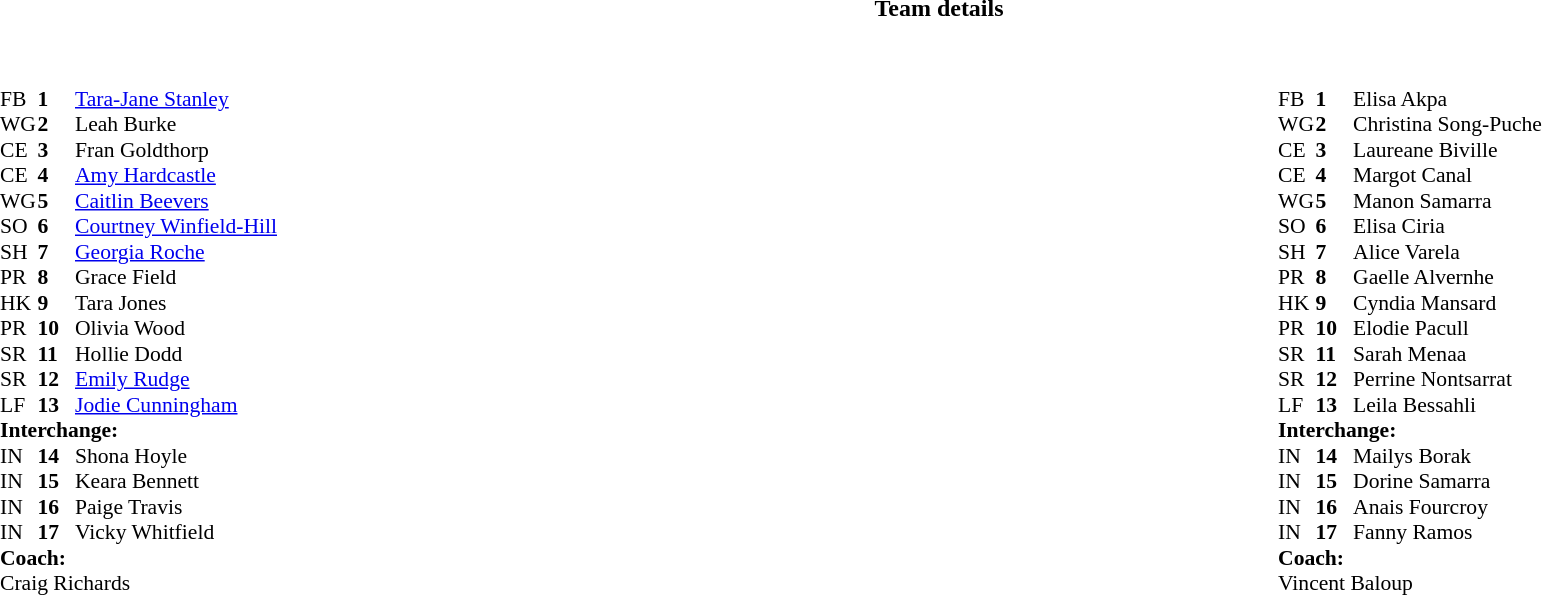<table border="0" width="100%" class="collapsible collapsed">
<tr>
<th>Team details</th>
</tr>
<tr>
<td><br><table width="100%">
<tr>
<td valign="top" width="50%"><br><table style="font-size: 90%" cellspacing="0" cellpadding="0">
<tr>
<th width="25"></th>
<th width="25"></th>
</tr>
<tr>
<td>FB</td>
<td><strong>1</strong></td>
<td><a href='#'>Tara-Jane Stanley</a></td>
</tr>
<tr>
<td>WG</td>
<td><strong>2</strong></td>
<td>Leah Burke</td>
</tr>
<tr>
<td>CE</td>
<td><strong>3</strong></td>
<td>Fran Goldthorp</td>
</tr>
<tr>
<td>CE</td>
<td><strong>4</strong></td>
<td><a href='#'>Amy Hardcastle</a></td>
</tr>
<tr>
<td>WG</td>
<td><strong>5</strong></td>
<td><a href='#'>Caitlin Beevers</a></td>
</tr>
<tr>
<td>SO</td>
<td><strong>6</strong></td>
<td><a href='#'>Courtney Winfield-Hill</a></td>
</tr>
<tr>
<td>SH</td>
<td><strong>7</strong></td>
<td><a href='#'>Georgia Roche</a></td>
</tr>
<tr>
<td>PR</td>
<td><strong>8</strong></td>
<td>Grace Field</td>
</tr>
<tr>
<td>HK</td>
<td><strong>9</strong></td>
<td>Tara Jones</td>
</tr>
<tr>
<td>PR</td>
<td><strong>10</strong></td>
<td>Olivia Wood</td>
</tr>
<tr>
<td>SR</td>
<td><strong>11</strong></td>
<td>Hollie Dodd</td>
</tr>
<tr>
<td>SR</td>
<td><strong>12</strong></td>
<td><a href='#'>Emily Rudge</a></td>
</tr>
<tr>
<td>LF</td>
<td><strong>13</strong></td>
<td><a href='#'>Jodie Cunningham</a></td>
</tr>
<tr>
<td colspan=3><strong>Interchange:</strong></td>
</tr>
<tr>
<td>IN</td>
<td><strong>14</strong></td>
<td>Shona Hoyle</td>
</tr>
<tr>
<td>IN</td>
<td><strong>15</strong></td>
<td>Keara Bennett</td>
</tr>
<tr>
<td>IN</td>
<td><strong>16</strong></td>
<td>Paige Travis</td>
</tr>
<tr>
<td>IN</td>
<td><strong>17</strong></td>
<td>Vicky Whitfield</td>
</tr>
<tr>
<td colspan=3><strong>Coach:</strong></td>
</tr>
<tr>
<td colspan="3">Craig Richards</td>
</tr>
</table>
</td>
<td valign="top" width="50%"><br><table style="font-size: 90%" cellspacing="0" cellpadding="0" align="center">
<tr>
<th width="25"></th>
<th width="25"></th>
</tr>
<tr>
<td>FB</td>
<td><strong>1</strong></td>
<td>Elisa Akpa</td>
</tr>
<tr>
<td>WG</td>
<td><strong>2</strong></td>
<td>Christina Song-Puche</td>
</tr>
<tr>
<td>CE</td>
<td><strong>3</strong></td>
<td>Laureane Biville</td>
</tr>
<tr>
<td>CE</td>
<td><strong>4</strong></td>
<td>Margot Canal</td>
</tr>
<tr>
<td>WG</td>
<td><strong>5</strong></td>
<td>Manon Samarra</td>
</tr>
<tr>
<td>SO</td>
<td><strong>6</strong></td>
<td>Elisa Ciria</td>
</tr>
<tr>
<td>SH</td>
<td><strong>7</strong></td>
<td>Alice Varela</td>
</tr>
<tr>
<td>PR</td>
<td><strong>8</strong></td>
<td>Gaelle Alvernhe</td>
</tr>
<tr>
<td>HK</td>
<td><strong>9</strong></td>
<td>Cyndia Mansard</td>
</tr>
<tr>
<td>PR</td>
<td><strong>10</strong></td>
<td>Elodie Pacull</td>
</tr>
<tr>
<td>SR</td>
<td><strong>11</strong></td>
<td>Sarah Menaa</td>
</tr>
<tr>
<td>SR</td>
<td><strong>12</strong></td>
<td>Perrine Nontsarrat</td>
</tr>
<tr>
<td>LF</td>
<td><strong>13</strong></td>
<td>Leila Bessahli</td>
</tr>
<tr>
<td colspan=3><strong>Interchange:</strong></td>
</tr>
<tr>
<td>IN</td>
<td><strong>14</strong></td>
<td>Mailys Borak</td>
</tr>
<tr>
<td>IN</td>
<td><strong>15</strong></td>
<td>Dorine Samarra</td>
</tr>
<tr>
<td>IN</td>
<td><strong>16</strong></td>
<td>Anais Fourcroy</td>
</tr>
<tr>
<td>IN</td>
<td><strong>17</strong></td>
<td>Fanny Ramos</td>
</tr>
<tr>
<td colspan=3><strong>Coach:</strong></td>
</tr>
<tr>
<td colspan="3">Vincent Baloup</td>
</tr>
</table>
</td>
</tr>
</table>
</td>
</tr>
</table>
